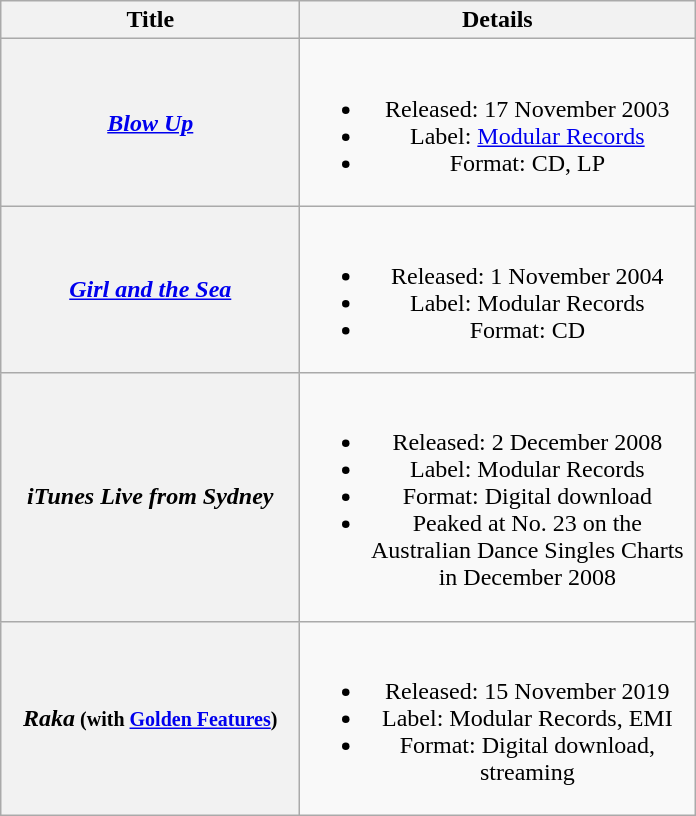<table class="wikitable plainrowheaders" style="text-align:center;" border="1">
<tr>
<th scope="col" style="width:12em;">Title</th>
<th scope="col" style="width:16em;">Details</th>
</tr>
<tr>
<th scope="row"><em><a href='#'>Blow Up</a></em></th>
<td><br><ul><li>Released: 17 November 2003</li><li>Label: <a href='#'>Modular Records</a></li><li>Format: CD, LP</li></ul></td>
</tr>
<tr>
<th scope="row"><em><a href='#'>Girl and the Sea</a></em></th>
<td><br><ul><li>Released: 1 November 2004</li><li>Label: Modular Records</li><li>Format: CD</li></ul></td>
</tr>
<tr>
<th scope="row"><em>iTunes Live from Sydney</em></th>
<td><br><ul><li>Released: 2 December 2008</li><li>Label: Modular Records</li><li>Format: Digital download</li><li>Peaked at No. 23 on the Australian Dance Singles Charts in December 2008</li></ul></td>
</tr>
<tr>
<th scope="row"><em>Raka</em><small> (with <a href='#'>Golden Features</a>)</small></th>
<td><br><ul><li>Released: 15 November 2019</li><li>Label: Modular Records, EMI</li><li>Format: Digital download, streaming</li></ul></td>
</tr>
</table>
